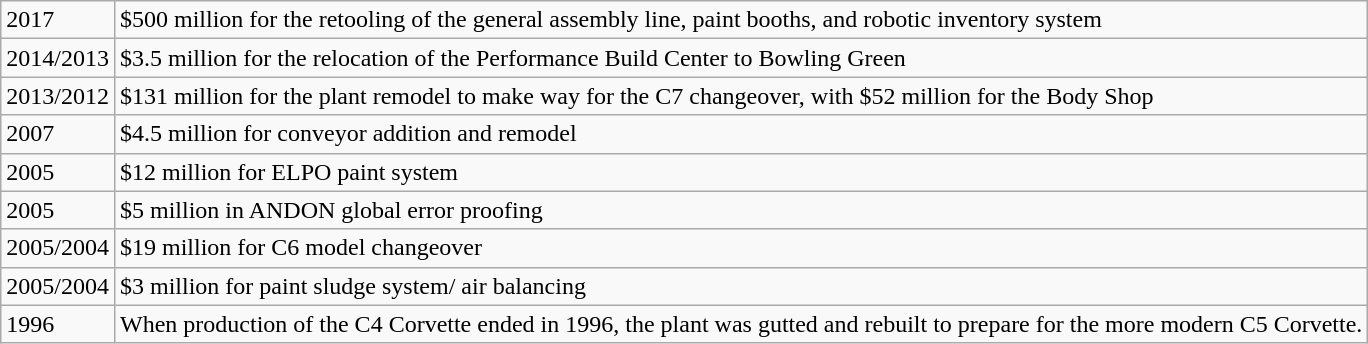<table class="wikitable">
<tr>
<td>2017</td>
<td>$500 million for the retooling of the general assembly line, paint booths, and robotic inventory system</td>
</tr>
<tr>
<td>2014/2013</td>
<td>$3.5 million for the relocation of the Performance Build Center to Bowling Green</td>
</tr>
<tr>
<td>2013/2012</td>
<td>$131 million for the plant remodel to make way for the C7 changeover, with $52 million for the Body Shop</td>
</tr>
<tr>
<td>2007</td>
<td>$4.5 million for conveyor addition and remodel</td>
</tr>
<tr>
<td>2005</td>
<td>$12 million for ELPO paint system</td>
</tr>
<tr>
<td>2005</td>
<td>$5 million in ANDON global error proofing</td>
</tr>
<tr>
<td>2005/2004</td>
<td>$19 million for C6 model changeover</td>
</tr>
<tr>
<td>2005/2004</td>
<td>$3 million for paint sludge system/ air balancing</td>
</tr>
<tr>
<td>1996</td>
<td>When production of the C4 Corvette ended in 1996, the plant was gutted and rebuilt to prepare for the more modern C5 Corvette.</td>
</tr>
</table>
